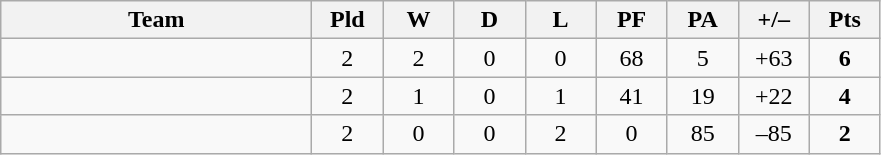<table class="wikitable" style="text-align: center;">
<tr>
<th width="200">Team</th>
<th width="40">Pld</th>
<th width="40">W</th>
<th width="40">D</th>
<th width="40">L</th>
<th width="40">PF</th>
<th width="40">PA</th>
<th width="40">+/–</th>
<th width="40">Pts</th>
</tr>
<tr>
<td align=left></td>
<td>2</td>
<td>2</td>
<td>0</td>
<td>0</td>
<td>68</td>
<td>5</td>
<td>+63</td>
<td><strong>6</strong></td>
</tr>
<tr>
<td align=left></td>
<td>2</td>
<td>1</td>
<td>0</td>
<td>1</td>
<td>41</td>
<td>19</td>
<td>+22</td>
<td><strong>4</strong></td>
</tr>
<tr>
<td align=left></td>
<td>2</td>
<td>0</td>
<td>0</td>
<td>2</td>
<td>0</td>
<td>85</td>
<td>–85</td>
<td><strong>2</strong></td>
</tr>
</table>
